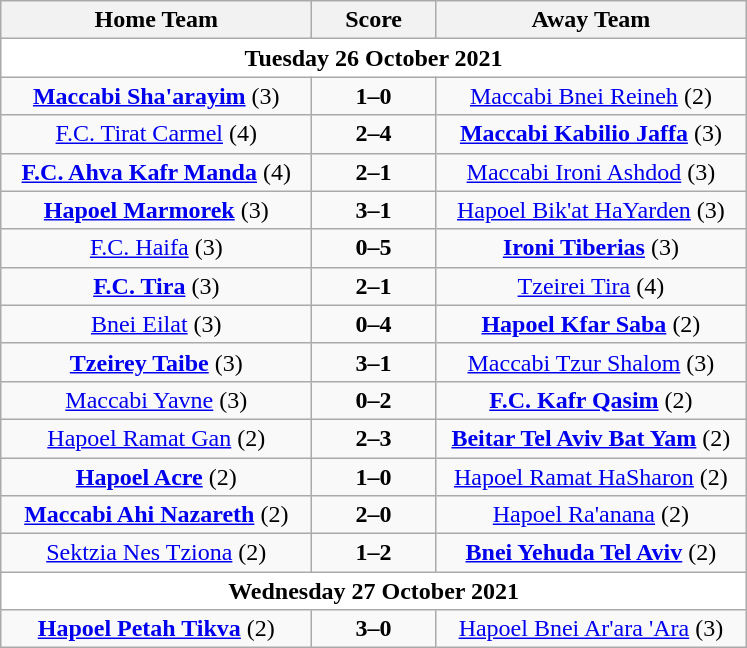<table class="wikitable" style="text-align: center">
<tr>
<th width="200px">Home Team</th>
<th width="75px">Score</th>
<th width="200px">Away Team</th>
</tr>
<tr>
<td colspan=4 bgcolor=White><strong>Tuesday 26 October 2021</strong></td>
</tr>
<tr>
<td><strong><a href='#'>Maccabi Sha'arayim</a></strong> (3)</td>
<td><strong>1–0</strong></td>
<td><a href='#'>Maccabi Bnei Reineh</a> (2)</td>
</tr>
<tr>
<td><a href='#'>F.C. Tirat Carmel</a> (4)</td>
<td><strong>2–4</strong></td>
<td><strong><a href='#'>Maccabi Kabilio Jaffa</a></strong> (3)</td>
</tr>
<tr>
<td><strong><a href='#'>F.C. Ahva Kafr Manda</a></strong> (4)</td>
<td><strong>2–1</strong></td>
<td><a href='#'>Maccabi Ironi Ashdod</a> (3)</td>
</tr>
<tr>
<td><strong><a href='#'>Hapoel Marmorek</a></strong> (3)</td>
<td><strong>3–1</strong></td>
<td><a href='#'>Hapoel Bik'at HaYarden</a> (3)</td>
</tr>
<tr>
<td><a href='#'>F.C. Haifa</a> (3)</td>
<td><strong>0–5</strong></td>
<td><strong><a href='#'>Ironi Tiberias</a></strong> (3)</td>
</tr>
<tr>
<td><strong><a href='#'>F.C. Tira</a></strong> (3)</td>
<td><strong>2–1</strong></td>
<td><a href='#'>Tzeirei Tira</a> (4)</td>
</tr>
<tr>
<td><a href='#'>Bnei Eilat</a> (3)</td>
<td><strong>0–4</strong></td>
<td><strong><a href='#'>Hapoel Kfar Saba</a></strong> (2)</td>
</tr>
<tr>
<td><strong><a href='#'>Tzeirey Taibe</a></strong> (3)</td>
<td><strong>3–1</strong></td>
<td><a href='#'>Maccabi Tzur Shalom</a> (3)</td>
</tr>
<tr>
<td><a href='#'>Maccabi Yavne</a> (3)</td>
<td><strong>0–2</strong></td>
<td><strong><a href='#'>F.C. Kafr Qasim</a></strong> (2)</td>
</tr>
<tr>
<td><a href='#'>Hapoel Ramat Gan</a> (2)</td>
<td><strong>2–3</strong></td>
<td><strong><a href='#'>Beitar Tel Aviv Bat Yam</a></strong> (2)</td>
</tr>
<tr>
<td><strong><a href='#'>Hapoel Acre</a></strong> (2)</td>
<td><strong>1–0</strong></td>
<td><a href='#'>Hapoel Ramat HaSharon</a> (2)</td>
</tr>
<tr>
<td><strong><a href='#'>Maccabi Ahi Nazareth</a></strong> (2)</td>
<td><strong>2–0</strong></td>
<td><a href='#'>Hapoel Ra'anana</a> (2)</td>
</tr>
<tr>
<td><a href='#'>Sektzia Nes Tziona</a> (2)</td>
<td><strong>1–2</strong></td>
<td><strong><a href='#'>Bnei Yehuda Tel Aviv</a></strong> (2)</td>
</tr>
<tr>
<td colspan=4 bgcolor=White><strong>Wednesday 27 October 2021</strong></td>
</tr>
<tr>
<td><strong><a href='#'>Hapoel Petah Tikva</a></strong> (2)</td>
<td><strong>3–0</strong></td>
<td><a href='#'>Hapoel Bnei Ar'ara 'Ara</a> (3)</td>
</tr>
</table>
